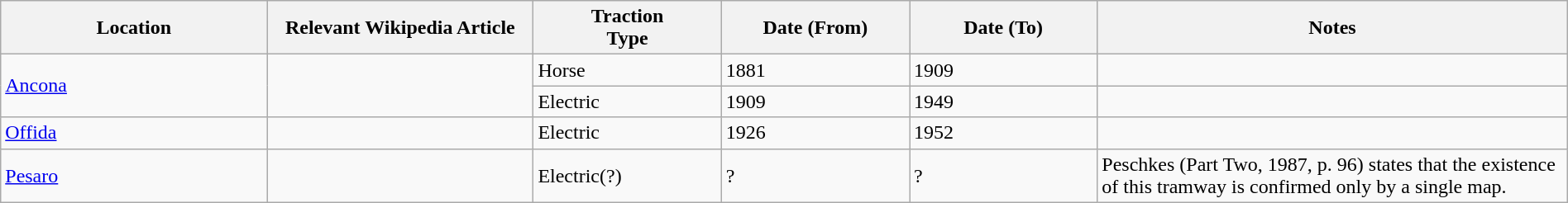<table class="wikitable" style="width:100%;">
<tr>
<th style="width:17%;">Location</th>
<th style="width:17%;">Relevant Wikipedia Article</th>
<th style="width:12%;">Traction<br>Type</th>
<th style="width:12%;">Date (From)</th>
<th style="width:12%;">Date (To)</th>
<th style="width:30%;">Notes</th>
</tr>
<tr>
<td rowspan="2"><a href='#'>Ancona</a></td>
<td rowspan="2"> </td>
<td>Horse</td>
<td>1881</td>
<td>1909</td>
<td></td>
</tr>
<tr>
<td>Electric</td>
<td>1909</td>
<td>1949</td>
<td> </td>
</tr>
<tr>
<td><a href='#'>Offida</a></td>
<td> </td>
<td>Electric</td>
<td>1926</td>
<td>1952</td>
<td> </td>
</tr>
<tr>
<td><a href='#'>Pesaro</a></td>
<td> </td>
<td>Electric(?)</td>
<td>?</td>
<td>?</td>
<td>Peschkes (Part Two, 1987, p. 96) states that the existence of this tramway is confirmed only by a single map.</td>
</tr>
</table>
